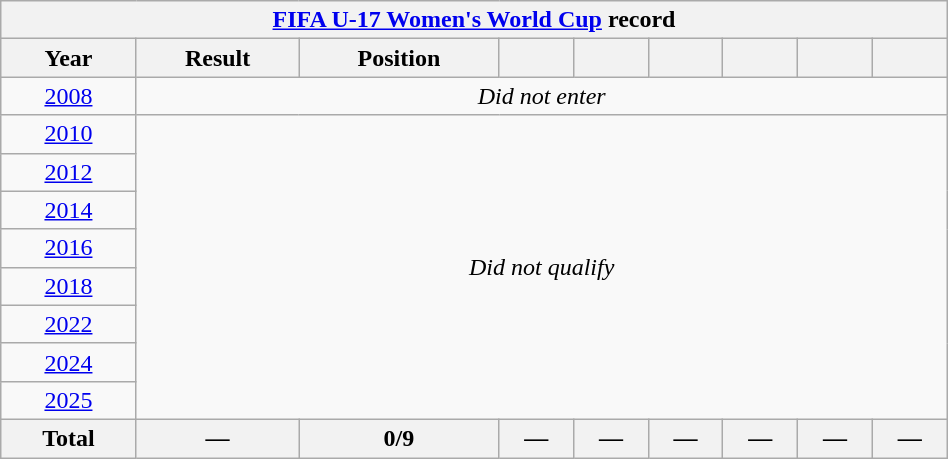<table class="wikitable" style="text-align: center; width:50%;">
<tr>
<th colspan=9><a href='#'>FIFA U-17 Women's World Cup</a> record</th>
</tr>
<tr>
<th>Year</th>
<th>Result</th>
<th>Position</th>
<th></th>
<th></th>
<th></th>
<th></th>
<th></th>
<th></th>
</tr>
<tr>
<td> <a href='#'>2008</a></td>
<td colspan=8><em>Did not enter</em></td>
</tr>
<tr>
<td> <a href='#'>2010</a></td>
<td colspan=8 rowspan=8><em>Did not qualify</em></td>
</tr>
<tr>
<td> <a href='#'>2012</a></td>
</tr>
<tr>
<td> <a href='#'>2014</a></td>
</tr>
<tr>
<td> <a href='#'>2016</a></td>
</tr>
<tr>
<td> <a href='#'>2018</a></td>
</tr>
<tr>
<td> <a href='#'>2022</a></td>
</tr>
<tr>
<td> <a href='#'>2024</a></td>
</tr>
<tr>
<td> <a href='#'>2025</a></td>
</tr>
<tr>
<th>Total</th>
<th>—</th>
<th>0/9</th>
<th>—</th>
<th>—</th>
<th>—</th>
<th>—</th>
<th>—</th>
<th>—</th>
</tr>
</table>
